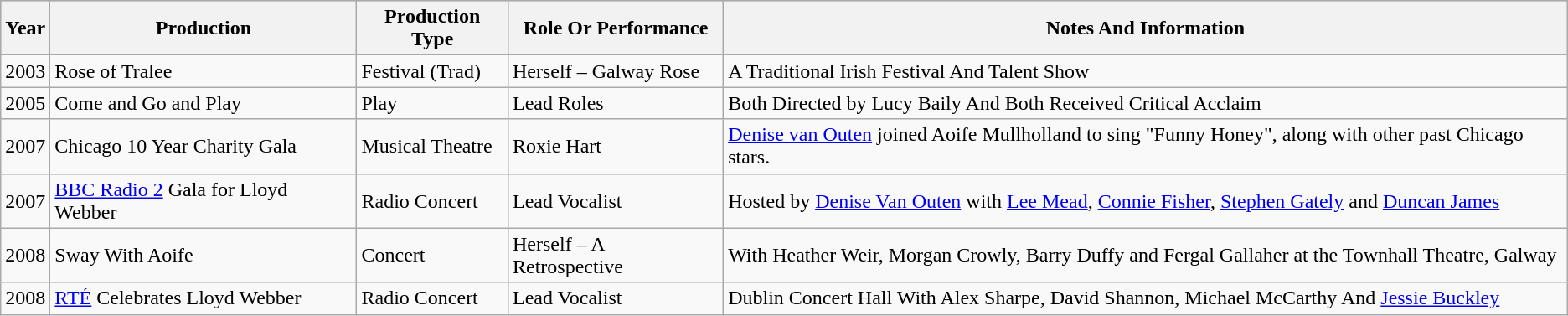<table class="wikitable">
<tr style="background:#b0c4de; text-align:center;">
<th>Year</th>
<th>Production</th>
<th>Production Type</th>
<th>Role Or Performance</th>
<th>Notes And Information</th>
</tr>
<tr>
<td>2003</td>
<td>Rose of Tralee</td>
<td>Festival (Trad)</td>
<td>Herself – Galway Rose</td>
<td>A Traditional Irish Festival And Talent Show</td>
</tr>
<tr>
<td>2005</td>
<td>Come and Go and Play</td>
<td>Play</td>
<td>Lead Roles</td>
<td>Both Directed by Lucy Baily And Both Received Critical Acclaim</td>
</tr>
<tr>
<td>2007</td>
<td>Chicago 10 Year Charity Gala</td>
<td>Musical Theatre</td>
<td>Roxie Hart</td>
<td><a href='#'>Denise van Outen</a> joined Aoife Mullholland to sing "Funny Honey", along with other past Chicago stars.</td>
</tr>
<tr>
<td>2007</td>
<td><a href='#'>BBC Radio 2</a> Gala for Lloyd Webber</td>
<td>Radio Concert</td>
<td>Lead Vocalist</td>
<td>Hosted by <a href='#'>Denise Van Outen</a> with <a href='#'>Lee Mead</a>, <a href='#'>Connie Fisher</a>, <a href='#'>Stephen Gately</a> and <a href='#'>Duncan James</a></td>
</tr>
<tr>
<td>2008</td>
<td>Sway With Aoife</td>
<td>Concert</td>
<td>Herself – A Retrospective</td>
<td>With Heather Weir, Morgan Crowly, Barry Duffy and Fergal Gallaher at the Townhall Theatre, Galway</td>
</tr>
<tr>
<td>2008</td>
<td><a href='#'>RTÉ</a> Celebrates Lloyd Webber</td>
<td>Radio Concert</td>
<td>Lead Vocalist</td>
<td>Dublin Concert Hall With Alex Sharpe, David Shannon, Michael McCarthy And <a href='#'>Jessie Buckley</a></td>
</tr>
</table>
